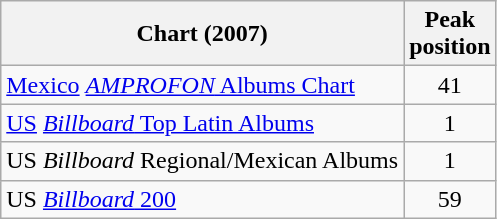<table class="wikitable">
<tr>
<th align="left">Chart (2007)</th>
<th align="left">Peak<br>position</th>
</tr>
<tr>
<td align="left"><a href='#'>Mexico</a> <a href='#'><em>AMPROFON</em> Albums Chart</a></td>
<td align="center">41</td>
</tr>
<tr>
<td align="left"><a href='#'>US</a> <a href='#'><em>Billboard</em> Top Latin Albums</a></td>
<td align="center">1</td>
</tr>
<tr>
<td align="left">US <em>Billboard</em> Regional/Mexican Albums</td>
<td align="center">1</td>
</tr>
<tr>
<td align="left">US <a href='#'><em>Billboard</em> 200</a></td>
<td align="center">59</td>
</tr>
</table>
